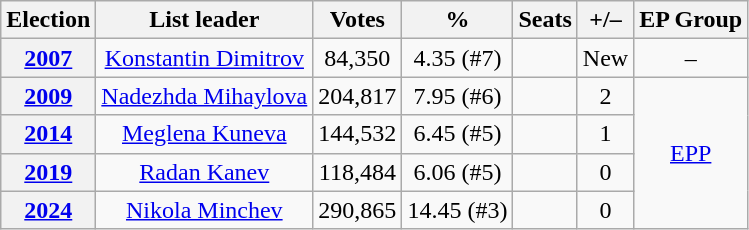<table class="wikitable" style="text-align:center">
<tr>
<th>Election</th>
<th>List leader</th>
<th>Votes</th>
<th>%</th>
<th>Seats</th>
<th>+/–</th>
<th>EP Group</th>
</tr>
<tr>
<th><a href='#'>2007</a></th>
<td><a href='#'>Konstantin Dimitrov</a></td>
<td>84,350</td>
<td>4.35 (#7)</td>
<td></td>
<td>New</td>
<td>–</td>
</tr>
<tr>
<th><a href='#'>2009</a></th>
<td><a href='#'>Nadezhda Mihaylova</a></td>
<td>204,817</td>
<td>7.95 (#6)</td>
<td></td>
<td> 2</td>
<td rowspan=4><a href='#'>EPP</a></td>
</tr>
<tr>
<th><a href='#'>2014</a></th>
<td><a href='#'>Meglena Kuneva</a></td>
<td>144,532</td>
<td>6.45 (#5)</td>
<td></td>
<td> 1</td>
</tr>
<tr>
<th><a href='#'>2019</a></th>
<td><a href='#'>Radan Kanev</a></td>
<td>118,484</td>
<td>6.06 (#5)</td>
<td></td>
<td> 0</td>
</tr>
<tr>
<th><a href='#'>2024</a></th>
<td><a href='#'>Nikola Minchev</a></td>
<td>290,865</td>
<td>14.45 (#3)</td>
<td></td>
<td> 0</td>
</tr>
</table>
